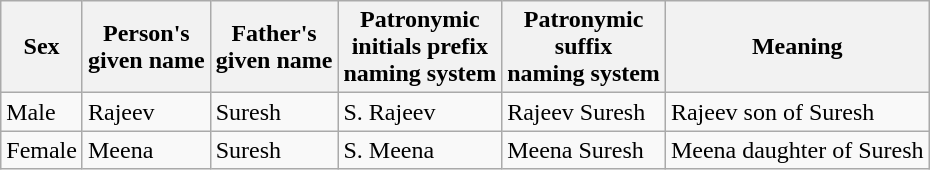<table class="wikitable">
<tr>
<th>Sex</th>
<th>Person's<br>given name</th>
<th>Father's<br>given name</th>
<th>Patronymic<br>initials prefix<br>naming system</th>
<th>Patronymic<br>suffix<br>naming system</th>
<th>Meaning</th>
</tr>
<tr>
<td>Male</td>
<td>Rajeev</td>
<td>Suresh</td>
<td>S. Rajeev</td>
<td>Rajeev Suresh</td>
<td>Rajeev son of Suresh</td>
</tr>
<tr>
<td>Female</td>
<td>Meena</td>
<td>Suresh</td>
<td>S. Meena</td>
<td>Meena Suresh</td>
<td>Meena daughter of Suresh</td>
</tr>
</table>
